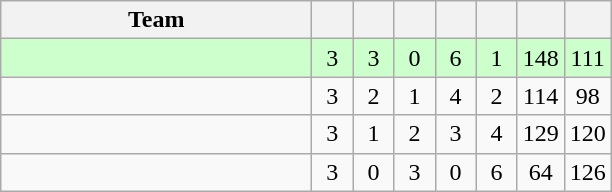<table class="wikitable" style="text-align:center;">
<tr>
<th width=200>Team</th>
<th width=20></th>
<th width=20></th>
<th width=20></th>
<th width=20></th>
<th width=20></th>
<th width=20></th>
<th width=20></th>
</tr>
<tr bgcolor="#ccffcc">
<td align=left></td>
<td>3</td>
<td>3</td>
<td>0</td>
<td>6</td>
<td>1</td>
<td>148</td>
<td>111</td>
</tr>
<tr>
<td align=left></td>
<td>3</td>
<td>2</td>
<td>1</td>
<td>4</td>
<td>2</td>
<td>114</td>
<td>98</td>
</tr>
<tr>
<td align=left></td>
<td>3</td>
<td>1</td>
<td>2</td>
<td>3</td>
<td>4</td>
<td>129</td>
<td>120</td>
</tr>
<tr>
<td align=left></td>
<td>3</td>
<td>0</td>
<td>3</td>
<td>0</td>
<td>6</td>
<td>64</td>
<td>126</td>
</tr>
</table>
